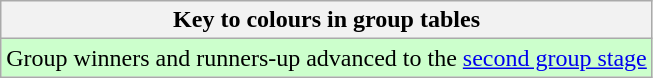<table class="wikitable">
<tr>
<th>Key to colours in group tables</th>
</tr>
<tr bgcolor="#ccffcc">
<td>Group winners and runners-up advanced to the <a href='#'>second group stage</a></td>
</tr>
</table>
